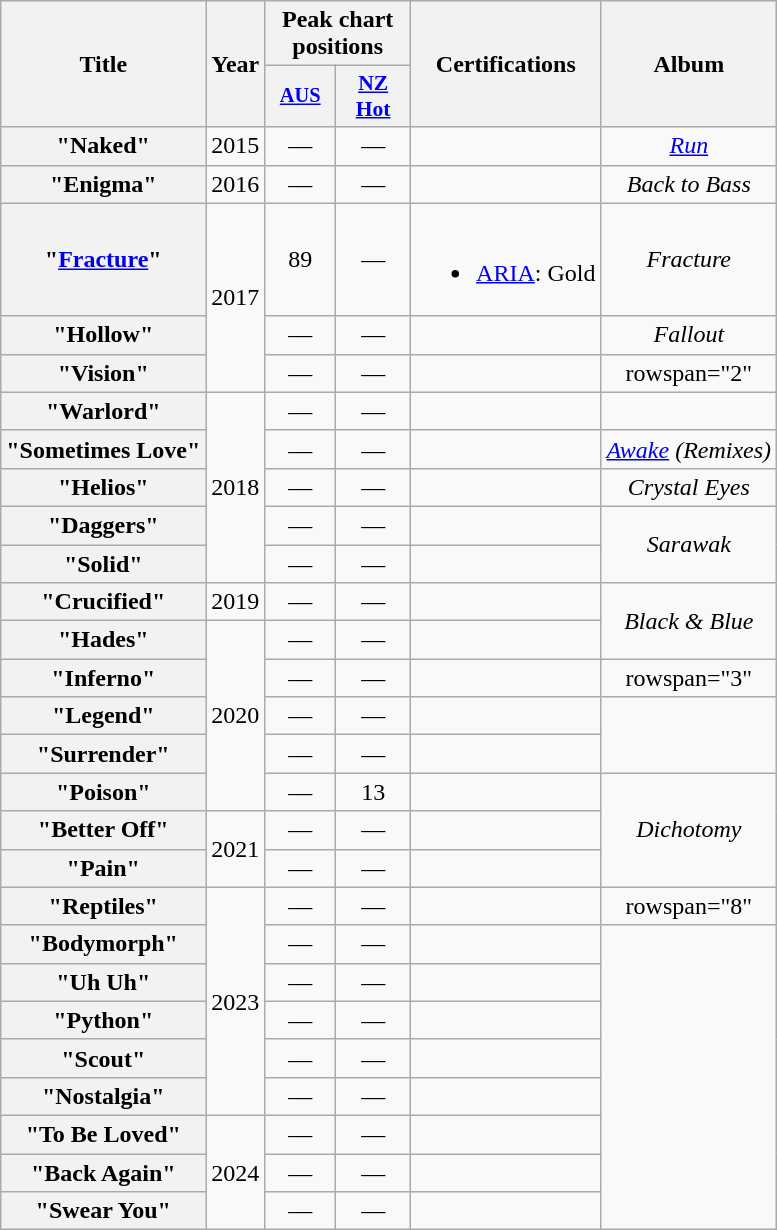<table class="wikitable plainrowheaders" style="text-align:center;">
<tr>
<th scope="col" rowspan="2">Title</th>
<th scope="col" rowspan="2">Year</th>
<th scope="col" colspan="2">Peak chart positions</th>
<th scope="col" rowspan="2">Certifications</th>
<th scope="col" rowspan="2">Album</th>
</tr>
<tr>
<th scope="col" style="width:3em;font-size:85%;"><a href='#'>AUS</a><br></th>
<th scope="col" style="width:3em;font-size:90%;"><a href='#'>NZ<br>Hot</a><br></th>
</tr>
<tr>
<th scope="row">"Naked"<br></th>
<td>2015</td>
<td>—</td>
<td>—</td>
<td></td>
<td><em><a href='#'>Run</a></em></td>
</tr>
<tr>
<th scope="row">"Enigma"</th>
<td>2016</td>
<td>—</td>
<td>—</td>
<td></td>
<td><em>Back to Bass</em></td>
</tr>
<tr>
<th scope="row">"<a href='#'>Fracture</a>"<br></th>
<td rowspan="3">2017</td>
<td>89</td>
<td>—</td>
<td><br><ul><li><a href='#'>ARIA</a>: Gold</li></ul></td>
<td><em>Fracture</em></td>
</tr>
<tr>
<th scope="row">"Hollow"<br></th>
<td>—</td>
<td>—</td>
<td></td>
<td><em>Fallout</em></td>
</tr>
<tr>
<th scope="row">"Vision"<br></th>
<td>—</td>
<td>—</td>
<td></td>
<td>rowspan="2" </td>
</tr>
<tr>
<th scope="row">"Warlord"<br></th>
<td rowspan="5">2018</td>
<td>—</td>
<td>—</td>
<td></td>
</tr>
<tr>
<th scope="row">"Sometimes Love"<br></th>
<td>—</td>
<td>—</td>
<td></td>
<td><em><a href='#'>Awake</a> (Remixes)</em></td>
</tr>
<tr>
<th scope="row">"Helios"<br></th>
<td>—</td>
<td>—</td>
<td></td>
<td><em>Crystal Eyes</em></td>
</tr>
<tr>
<th scope="row">"Daggers"<br></th>
<td>—</td>
<td>—</td>
<td></td>
<td rowspan="2"><em>Sarawak</em></td>
</tr>
<tr>
<th scope="row">"Solid"<br></th>
<td>—</td>
<td>—</td>
<td></td>
</tr>
<tr>
<th scope="row">"Crucified"<br></th>
<td>2019</td>
<td>—</td>
<td>—</td>
<td></td>
<td rowspan="2"><em>Black & Blue</em></td>
</tr>
<tr>
<th scope="row">"Hades"<br></th>
<td rowspan="5">2020</td>
<td>—</td>
<td>—</td>
<td></td>
</tr>
<tr>
<th scope="row">"Inferno"<br></th>
<td>—</td>
<td>—</td>
<td></td>
<td>rowspan="3" </td>
</tr>
<tr>
<th scope="row">"Legend"<br></th>
<td>—</td>
<td>—</td>
<td></td>
</tr>
<tr>
<th scope="row">"Surrender"</th>
<td>—</td>
<td>—</td>
<td></td>
</tr>
<tr>
<th scope="row">"Poison"<br></th>
<td>—</td>
<td>13</td>
<td></td>
<td rowspan="3"><em>Dichotomy</em></td>
</tr>
<tr>
<th scope="row">"Better Off"<br></th>
<td rowspan="2">2021</td>
<td>—</td>
<td>—</td>
<td></td>
</tr>
<tr>
<th scope="row">"Pain"<br></th>
<td>—</td>
<td>—</td>
<td></td>
</tr>
<tr>
<th scope="row">"Reptiles"</th>
<td rowspan="6">2023</td>
<td>—</td>
<td>—</td>
<td></td>
<td>rowspan="8" </td>
</tr>
<tr>
<th scope="row">"Bodymorph"</th>
<td>—</td>
<td>—</td>
<td></td>
</tr>
<tr>
<th scope="row">"Uh Uh"</th>
<td>—</td>
<td>—</td>
<td></td>
</tr>
<tr>
<th scope="row">"Python"</th>
<td>—</td>
<td>—</td>
<td></td>
</tr>
<tr>
<th scope="row">"Scout"</th>
<td>—</td>
<td>—</td>
<td></td>
</tr>
<tr>
<th scope="row">"Nostalgia"<br></th>
<td>—</td>
<td>—</td>
<td></td>
</tr>
<tr>
<th scope="row">"To Be Loved"</th>
<td rowspan="3">2024</td>
<td>—</td>
<td>—</td>
<td></td>
</tr>
<tr>
<th scope="row">"Back Again"</th>
<td>—</td>
<td>—</td>
<td></td>
</tr>
<tr>
<th scope="row">"Swear You"</th>
<td>—</td>
<td>—</td>
<td></td>
</tr>
</table>
